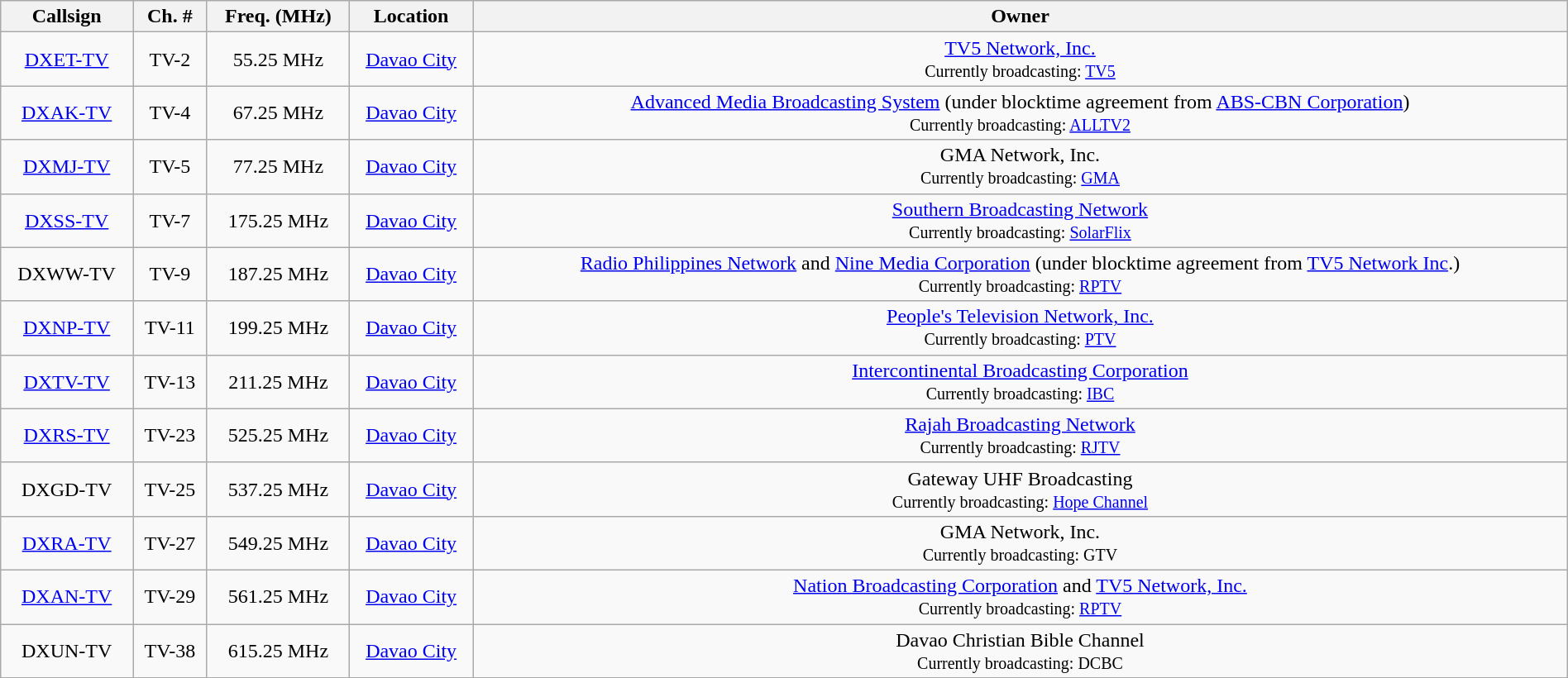<table class="wikitable" style="width:100%; text-align:center;">
<tr>
<th>Callsign</th>
<th>Ch. #</th>
<th>Freq. (MHz)</th>
<th>Location</th>
<th>Owner</th>
</tr>
<tr>
<td><a href='#'>DXET-TV</a></td>
<td>TV-2</td>
<td>55.25 MHz</td>
<td><a href='#'>Davao City</a></td>
<td><a href='#'>TV5 Network, Inc.</a><br><small>Currently broadcasting: <a href='#'>TV5</a></small></td>
</tr>
<tr>
<td><a href='#'>DXAK-TV</a></td>
<td>TV-4</td>
<td>67.25 MHz</td>
<td><a href='#'>Davao City</a></td>
<td><a href='#'>Advanced Media Broadcasting System</a> (under blocktime agreement from <a href='#'>ABS-CBN Corporation</a>)<br><small>Currently broadcasting: <a href='#'>ALLTV2</a></small></td>
</tr>
<tr>
<td><a href='#'>DXMJ-TV</a></td>
<td>TV-5</td>
<td>77.25 MHz</td>
<td><a href='#'>Davao City</a></td>
<td>GMA Network, Inc.<br><small>Currently broadcasting: <a href='#'>GMA</a></small></td>
</tr>
<tr>
<td><a href='#'>DXSS-TV</a></td>
<td>TV-7</td>
<td>175.25 MHz</td>
<td><a href='#'>Davao City</a></td>
<td><a href='#'>Southern Broadcasting Network</a><br><small>Currently broadcasting: <a href='#'>SolarFlix</a></small></td>
</tr>
<tr>
<td>DXWW-TV</td>
<td>TV-9</td>
<td>187.25 MHz</td>
<td><a href='#'>Davao City</a></td>
<td><a href='#'>Radio Philippines Network</a> and <a href='#'>Nine Media Corporation</a> (under blocktime agreement from <a href='#'>TV5 Network Inc</a>.)<br><small>Currently broadcasting: <a href='#'>RPTV</a></small></td>
</tr>
<tr>
<td><a href='#'>DXNP-TV</a></td>
<td>TV-11</td>
<td>199.25 MHz</td>
<td><a href='#'>Davao City</a></td>
<td><a href='#'>People's Television Network, Inc.</a><br><small>Currently broadcasting: <a href='#'>PTV</a></small></td>
</tr>
<tr>
<td><a href='#'>DXTV-TV</a></td>
<td>TV-13</td>
<td>211.25 MHz</td>
<td><a href='#'>Davao City</a></td>
<td><a href='#'>Intercontinental Broadcasting Corporation</a><br><small>Currently broadcasting: <a href='#'>IBC</a></small></td>
</tr>
<tr>
<td><a href='#'>DXRS-TV</a></td>
<td>TV-23</td>
<td>525.25 MHz</td>
<td><a href='#'>Davao City</a></td>
<td><a href='#'>Rajah Broadcasting Network</a><br><small>Currently broadcasting: <a href='#'>RJTV</a></small></td>
</tr>
<tr>
<td>DXGD-TV</td>
<td>TV-25</td>
<td>537.25 MHz</td>
<td><a href='#'>Davao City</a></td>
<td>Gateway UHF Broadcasting<br><small>Currently broadcasting: <a href='#'>Hope Channel</a></small></td>
</tr>
<tr>
<td><a href='#'>DXRA-TV</a></td>
<td>TV-27</td>
<td>549.25 MHz</td>
<td><a href='#'>Davao City</a></td>
<td>GMA Network, Inc.<br><small>Currently broadcasting: GTV</small></td>
</tr>
<tr>
<td><a href='#'>DXAN-TV</a></td>
<td>TV-29</td>
<td>561.25 MHz</td>
<td><a href='#'>Davao City</a></td>
<td><a href='#'>Nation Broadcasting Corporation</a> and <a href='#'>TV5 Network, Inc.</a><br><small>Currently broadcasting: <a href='#'>RPTV</a></small></td>
</tr>
<tr>
<td>DXUN-TV</td>
<td>TV-38</td>
<td>615.25 MHz</td>
<td><a href='#'>Davao City</a></td>
<td>Davao Christian Bible Channel<br><small>Currently broadcasting: DCBC</small></td>
</tr>
<tr>
</tr>
</table>
